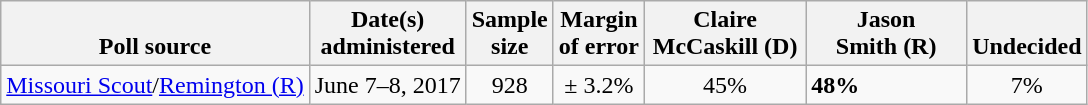<table class="wikitable">
<tr valign=bottom>
<th>Poll source</th>
<th>Date(s)<br>administered</th>
<th>Sample<br>size</th>
<th>Margin<br>of error</th>
<th style="width:100px;">Claire<br>McCaskill (D)</th>
<th style="width:100px;">Jason<br>Smith (R)</th>
<th>Undecided</th>
</tr>
<tr>
<td><a href='#'>Missouri Scout</a>/<a href='#'>Remington (R)</a></td>
<td align=center>June 7–8, 2017</td>
<td align=center>928</td>
<td align=center>± 3.2%</td>
<td align=center>45%</td>
<td><strong>48%</strong></td>
<td align=center>7%</td>
</tr>
</table>
